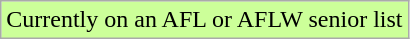<table class="wikitable">
<tr bgcolor="#CCFF99">
<td>Currently on an AFL or AFLW senior list</td>
</tr>
</table>
